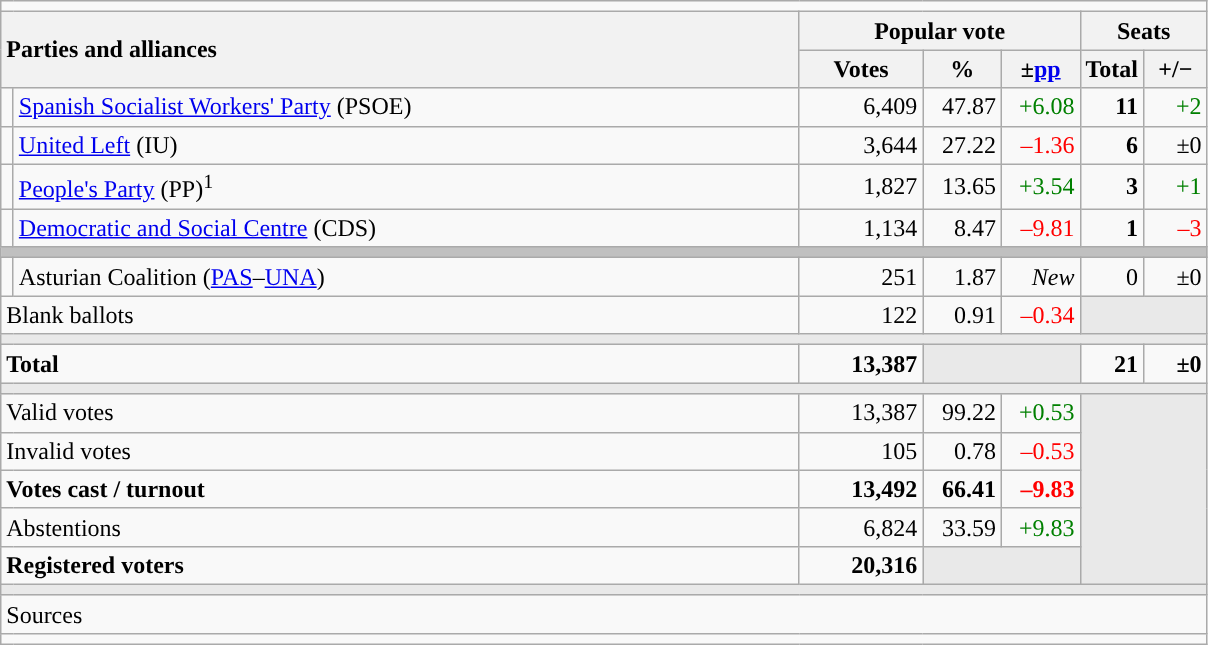<table class="wikitable" style="text-align:right;">
<tr>
<td colspan="7"></td>
</tr>
<tr>
<th style="text-align:left;" rowspan="2" colspan="2" width="525">Parties and alliances</th>
<th colspan="3">Popular vote</th>
<th colspan="2">Seats</th>
</tr>
<tr>
<th width="75">Votes</th>
<th width="45">%</th>
<th width="45">±<a href='#'>pp</a></th>
<th width="35">Total</th>
<th width="35">+/−</th>
</tr>
<tr>
<td width="1" style="color:inherit;background:"></td>
<td align="left"><a href='#'>Spanish Socialist Workers' Party</a> (PSOE)</td>
<td>6,409</td>
<td>47.87</td>
<td style="color:green;">+6.08</td>
<td><strong>11</strong></td>
<td style="color:green;">+2</td>
</tr>
<tr>
<td style="color:inherit;background:"></td>
<td align="left"><a href='#'>United Left</a> (IU)</td>
<td>3,644</td>
<td>27.22</td>
<td style="color:red;">–1.36</td>
<td><strong>6</strong></td>
<td>±0</td>
</tr>
<tr>
<td style="color:inherit;background:"></td>
<td align="left"><a href='#'>People's Party</a> (PP)<sup>1</sup></td>
<td>1,827</td>
<td>13.65</td>
<td style="color:green;">+3.54</td>
<td><strong>3</strong></td>
<td style="color:green;">+1</td>
</tr>
<tr>
<td style="color:inherit;background:"></td>
<td align="left"><a href='#'>Democratic and Social Centre</a> (CDS)</td>
<td>1,134</td>
<td>8.47</td>
<td style="color:red;">–9.81</td>
<td><strong>1</strong></td>
<td style="color:red;">–3</td>
</tr>
<tr>
<td colspan="7" bgcolor="#C0C0C0"></td>
</tr>
<tr>
<td style="color:inherit;background:"></td>
<td align="left">Asturian Coalition (<a href='#'>PAS</a>–<a href='#'>UNA</a>)</td>
<td>251</td>
<td>1.87</td>
<td><em>New</em></td>
<td>0</td>
<td>±0</td>
</tr>
<tr>
<td align="left" colspan="2">Blank ballots</td>
<td>122</td>
<td>0.91</td>
<td style="color:red;">–0.34</td>
<td bgcolor="#E9E9E9" colspan="2"></td>
</tr>
<tr>
<td colspan="7" bgcolor="#E9E9E9"></td>
</tr>
<tr style="font-weight:bold;">
<td align="left" colspan="2">Total</td>
<td>13,387</td>
<td bgcolor="#E9E9E9" colspan="2"></td>
<td>21</td>
<td>±0</td>
</tr>
<tr>
<td colspan="7" bgcolor="#E9E9E9"></td>
</tr>
<tr>
<td align="left" colspan="2">Valid votes</td>
<td>13,387</td>
<td>99.22</td>
<td style="color:green;">+0.53</td>
<td bgcolor="#E9E9E9" colspan="2" rowspan="5"></td>
</tr>
<tr>
<td align="left" colspan="2">Invalid votes</td>
<td>105</td>
<td>0.78</td>
<td style="color:red;">–0.53</td>
</tr>
<tr style="font-weight:bold;">
<td align="left" colspan="2">Votes cast / turnout</td>
<td>13,492</td>
<td>66.41</td>
<td style="color:red;">–9.83</td>
</tr>
<tr>
<td align="left" colspan="2">Abstentions</td>
<td>6,824</td>
<td>33.59</td>
<td style="color:green;">+9.83</td>
</tr>
<tr style="font-weight:bold;">
<td align="left" colspan="2">Registered voters</td>
<td>20,316</td>
<td bgcolor="#E9E9E9" colspan="2"></td>
</tr>
<tr>
<td colspan="7" bgcolor="#E9E9E9"></td>
</tr>
<tr>
<td align="left" colspan="7">Sources</td>
</tr>
<tr>
<td colspan="7" style="text-align:left; max-width:790px;"></td>
</tr>
</table>
